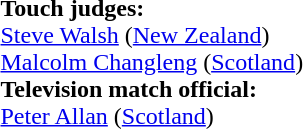<table width=100% style="font-size: 100%">
<tr>
<td><br><strong>Touch judges:</strong>
<br><a href='#'>Steve Walsh</a> (<a href='#'>New Zealand</a>)
<br><a href='#'>Malcolm Changleng</a> (<a href='#'>Scotland</a>)
<br><strong>Television match official:</strong>
<br><a href='#'>Peter Allan</a> (<a href='#'>Scotland</a>)</td>
</tr>
</table>
